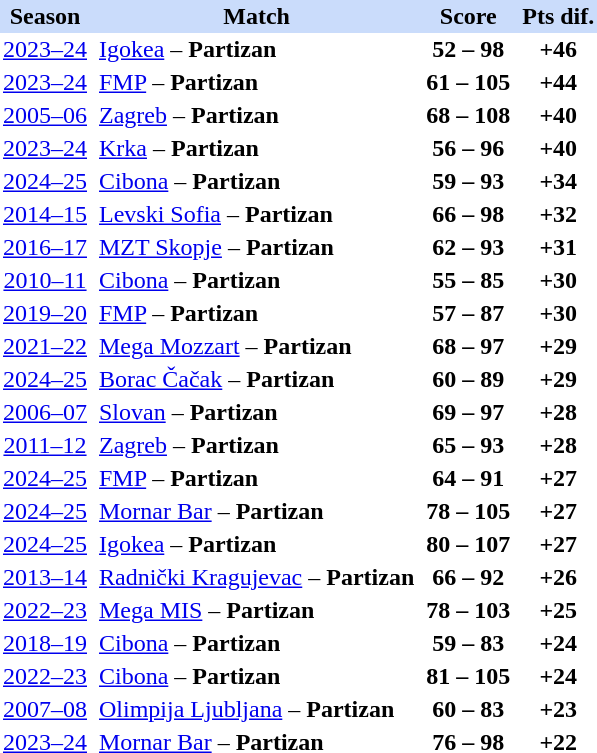<table class="toccolours" border="0" cellpadding="2" cellspacing="0" align="left" style="margin:0.5em;">
<tr bgcolor=#CADCFB>
<th>Season</th>
<th></th>
<th>Match</th>
<th></th>
<th>Score</th>
<th></th>
<th>Pts dif.</th>
</tr>
<tr>
<td align="center"><a href='#'>2023–24</a></td>
<td></td>
<td align="left"><a href='#'>Igokea</a> – <strong>Partizan</strong></td>
<td></td>
<td align="center"><strong>52 – 98</strong></td>
<td></td>
<td align="center"><strong>+46</strong></td>
</tr>
<tr>
<td align="center"><a href='#'>2023–24</a></td>
<td></td>
<td align="left"><a href='#'>FMP</a> – <strong>Partizan</strong></td>
<td></td>
<td align="center"><strong>61 – 105</strong></td>
<td></td>
<td align="center"><strong>+44</strong></td>
</tr>
<tr>
<td align="center"><a href='#'>2005–06</a></td>
<td></td>
<td align="left"><a href='#'>Zagreb</a> – <strong>Partizan</strong></td>
<td></td>
<td align="center"><strong>68 – 108</strong></td>
<td></td>
<td align="center"><strong>+40</strong></td>
</tr>
<tr>
<td align="center"><a href='#'>2023–24</a></td>
<td></td>
<td align="left"><a href='#'>Krka</a> – <strong>Partizan</strong></td>
<td></td>
<td align="center"><strong>56 – 96</strong></td>
<td></td>
<td align="center"><strong>+40</strong></td>
</tr>
<tr>
<td align="center"><a href='#'>2024–25</a></td>
<td></td>
<td align="left"><a href='#'>Cibona</a> – <strong>Partizan</strong></td>
<td></td>
<td align="center"><strong>59 – 93</strong></td>
<td></td>
<td align="center"><strong>+34</strong></td>
</tr>
<tr>
<td align="center"><a href='#'>2014–15</a></td>
<td></td>
<td align="left"><a href='#'>Levski Sofia</a> – <strong>Partizan</strong></td>
<td></td>
<td align="center"><strong>66 – 98</strong></td>
<td></td>
<td align="center"><strong>+32</strong></td>
</tr>
<tr>
<td align="center"><a href='#'>2016–17</a></td>
<td></td>
<td align="left"><a href='#'>MZT Skopje</a> – <strong>Partizan</strong></td>
<td></td>
<td align="center"><strong>62 – 93</strong></td>
<td></td>
<td align="center"><strong>+31</strong></td>
</tr>
<tr>
<td align="center"><a href='#'>2010–11</a></td>
<td></td>
<td align="left"><a href='#'>Cibona</a> – <strong>Partizan</strong></td>
<td></td>
<td align="center"><strong>55 – 85</strong></td>
<td></td>
<td align="center"><strong>+30</strong></td>
</tr>
<tr>
<td align="center"><a href='#'>2019–20</a></td>
<td></td>
<td align="left"><a href='#'>FMP</a> – <strong>Partizan</strong></td>
<td></td>
<td align="center"><strong>57 – 87</strong></td>
<td></td>
<td align="center"><strong>+30</strong></td>
</tr>
<tr>
<td align="center"><a href='#'>2021–22</a></td>
<td></td>
<td align="left"><a href='#'>Mega Mozzart</a> – <strong>Partizan</strong></td>
<td></td>
<td align="center"><strong>68 – 97</strong></td>
<td></td>
<td align="center"><strong>+29</strong></td>
</tr>
<tr>
<td align="center"><a href='#'>2024–25</a></td>
<td></td>
<td align="left"><a href='#'>Borac Čačak</a> – <strong>Partizan</strong></td>
<td></td>
<td align="center"><strong>60 – 89</strong></td>
<td></td>
<td align="center"><strong>+29</strong></td>
</tr>
<tr>
<td align="center"><a href='#'>2006–07</a></td>
<td></td>
<td align="left"><a href='#'>Slovan</a> – <strong>Partizan</strong></td>
<td></td>
<td align="center"><strong>69 – 97</strong></td>
<td></td>
<td align="center"><strong>+28</strong></td>
</tr>
<tr>
<td align="center"><a href='#'>2011–12</a></td>
<td></td>
<td align="left"><a href='#'>Zagreb</a> – <strong>Partizan</strong></td>
<td></td>
<td align="center"><strong>65 – 93</strong></td>
<td></td>
<td align="center"><strong>+28</strong></td>
</tr>
<tr>
<td align="center"><a href='#'>2024–25</a></td>
<td></td>
<td align="left"><a href='#'>FMP</a> – <strong>Partizan</strong></td>
<td></td>
<td align="center"><strong>64 – 91</strong></td>
<td></td>
<td align="center"><strong>+27</strong></td>
</tr>
<tr>
<td align="center"><a href='#'>2024–25</a></td>
<td></td>
<td align="left"><a href='#'>Mornar Bar</a> – <strong>Partizan</strong></td>
<td></td>
<td align="center"><strong>78 – 105</strong></td>
<td></td>
<td align="center"><strong>+27</strong></td>
</tr>
<tr>
<td align="center"><a href='#'>2024–25</a></td>
<td></td>
<td align="left"><a href='#'>Igokea</a> – <strong>Partizan</strong></td>
<td></td>
<td align="center"><strong>80 – 107</strong></td>
<td></td>
<td align="center"><strong>+27</strong></td>
</tr>
<tr>
<td align="center"><a href='#'>2013–14</a></td>
<td></td>
<td align="left"><a href='#'>Radnički Kragujevac</a> – <strong>Partizan</strong></td>
<td></td>
<td align="center"><strong>66 – 92</strong></td>
<td></td>
<td align="center"><strong>+26</strong></td>
</tr>
<tr>
<td align="center"><a href='#'>2022–23</a></td>
<td></td>
<td align="left"><a href='#'>Mega MIS</a> – <strong>Partizan</strong></td>
<td></td>
<td align="center"><strong>78 – 103</strong></td>
<td></td>
<td align="center"><strong>+25</strong></td>
</tr>
<tr>
<td align="center"><a href='#'>2018–19</a></td>
<td></td>
<td align="left"><a href='#'>Cibona</a> – <strong>Partizan</strong></td>
<td></td>
<td align="center"><strong>59 – 83</strong></td>
<td></td>
<td align="center"><strong>+24</strong></td>
</tr>
<tr>
<td align="center"><a href='#'>2022–23</a></td>
<td></td>
<td align="left"><a href='#'>Cibona</a> – <strong>Partizan</strong></td>
<td></td>
<td align="center"><strong>81 – 105</strong></td>
<td></td>
<td align="center"><strong>+24</strong></td>
</tr>
<tr>
<td align="center"><a href='#'>2007–08</a></td>
<td></td>
<td align="left"><a href='#'>Olimpija Ljubljana</a> – <strong>Partizan</strong></td>
<td></td>
<td align="center"><strong>60 – 83</strong></td>
<td></td>
<td align="center"><strong>+23</strong></td>
</tr>
<tr>
<td align="center"><a href='#'>2023–24</a></td>
<td></td>
<td align="left"><a href='#'>Mornar Bar</a> – <strong>Partizan</strong></td>
<td></td>
<td align="center"><strong>76 – 98</strong></td>
<td></td>
<td align="center"><strong>+22</strong></td>
</tr>
</table>
